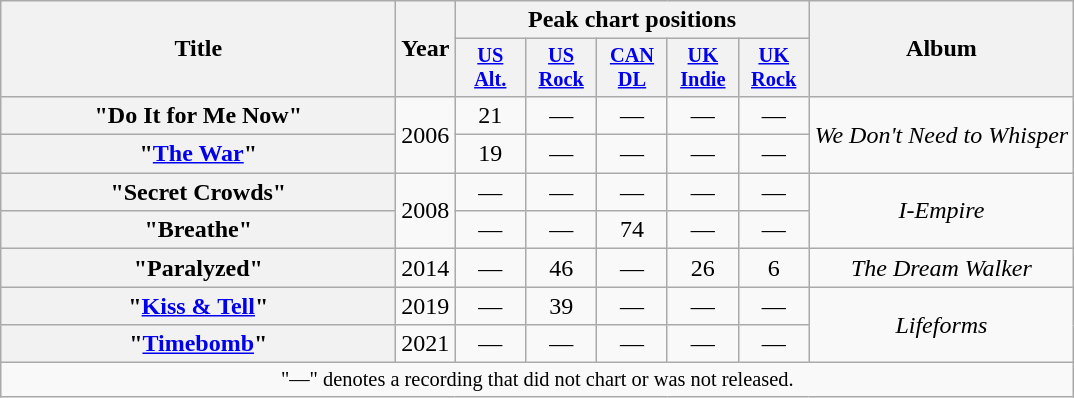<table class="wikitable plainrowheaders" style="text-align:center;">
<tr>
<th scope="col" rowspan="2" style="width:16em;">Title</th>
<th scope="col" rowspan="2" style="width:1em;">Year</th>
<th scope="col" colspan="5">Peak chart positions</th>
<th scope="col" rowspan="2">Album</th>
</tr>
<tr>
<th scope="col" style="width:3em;font-size:85%;"><a href='#'>US<br>Alt.</a><br></th>
<th scope="col" style="width:3em;font-size:85%;"><a href='#'>US<br>Rock</a><br></th>
<th scope="col" style="width:3em;font-size:85%;"><a href='#'>CAN<br>DL</a><br></th>
<th scope="col" style="width:3em;font-size:85%;"><a href='#'>UK<br>Indie</a><br></th>
<th scope="col" style="width:3em;font-size:85%;"><a href='#'>UK<br>Rock</a><br></th>
</tr>
<tr>
<th scope="row">"Do It for Me Now"</th>
<td rowspan="2">2006</td>
<td>21</td>
<td>—</td>
<td>—</td>
<td>—</td>
<td>—</td>
<td rowspan="2"><em>We Don't Need to Whisper</em></td>
</tr>
<tr>
<th scope="row">"<a href='#'>The War</a>"</th>
<td>19</td>
<td>—</td>
<td>—</td>
<td>—</td>
<td>—</td>
</tr>
<tr>
<th scope="row">"Secret Crowds"</th>
<td rowspan="2">2008</td>
<td>—</td>
<td>—</td>
<td>—</td>
<td>—</td>
<td>—</td>
<td rowspan="2"><em>I-Empire</em></td>
</tr>
<tr>
<th scope="row">"Breathe"</th>
<td>—</td>
<td>—</td>
<td>74</td>
<td>—</td>
<td>—</td>
</tr>
<tr>
<th scope="row">"Paralyzed"</th>
<td>2014</td>
<td>—</td>
<td>46</td>
<td>—</td>
<td>26</td>
<td>6</td>
<td><em>The Dream Walker</em></td>
</tr>
<tr>
<th scope="row">"<a href='#'>Kiss & Tell</a>"</th>
<td>2019</td>
<td>—</td>
<td>39</td>
<td>—</td>
<td>—</td>
<td>—</td>
<td rowspan="2"><em>Lifeforms</em></td>
</tr>
<tr>
<th scope="row">"<a href='#'>Timebomb</a>"</th>
<td>2021</td>
<td>—</td>
<td>—</td>
<td>—</td>
<td>—</td>
<td>—</td>
</tr>
<tr>
<td colspan="14" style="font-size:85%">"—" denotes a recording that did not chart or was not released.</td>
</tr>
</table>
